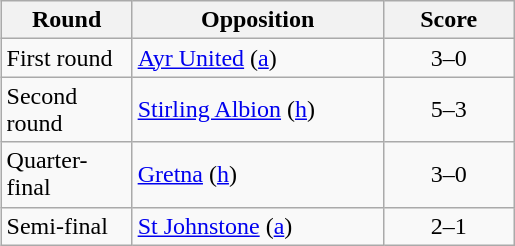<table class="wikitable" style="text-align:left;margin-left:1em;float:right">
<tr>
<th width=80>Round</th>
<th width=160>Opposition</th>
<th width=80>Score</th>
</tr>
<tr>
<td>First round</td>
<td><a href='#'>Ayr United</a> (<a href='#'>a</a>)</td>
<td align=center>3–0</td>
</tr>
<tr>
<td>Second round</td>
<td><a href='#'>Stirling Albion</a> (<a href='#'>h</a>)</td>
<td align=center>5–3</td>
</tr>
<tr>
<td>Quarter-final</td>
<td><a href='#'>Gretna</a> (<a href='#'>h</a>)</td>
<td align=center>3–0</td>
</tr>
<tr>
<td>Semi-final</td>
<td><a href='#'>St Johnstone</a> (<a href='#'>a</a>)</td>
<td align=center>2–1</td>
</tr>
</table>
